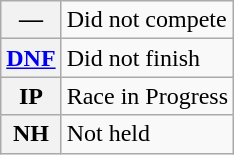<table class="wikitable">
<tr>
<th scope="row">—</th>
<td>Did not compete</td>
</tr>
<tr>
<th scope="row"><a href='#'>DNF</a></th>
<td>Did not finish</td>
</tr>
<tr>
<th scope="row">IP</th>
<td>Race in Progress</td>
</tr>
<tr>
<th scope="row">NH</th>
<td>Not held</td>
</tr>
</table>
